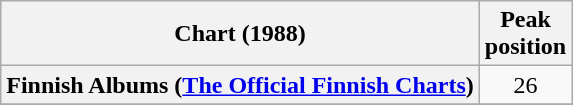<table class="wikitable sortable plainrowheaders">
<tr>
<th>Chart (1988)</th>
<th>Peak<br>position</th>
</tr>
<tr>
<th scope="row">Finnish Albums (<a href='#'>The Official Finnish Charts</a>)</th>
<td align="center">26</td>
</tr>
<tr>
</tr>
</table>
